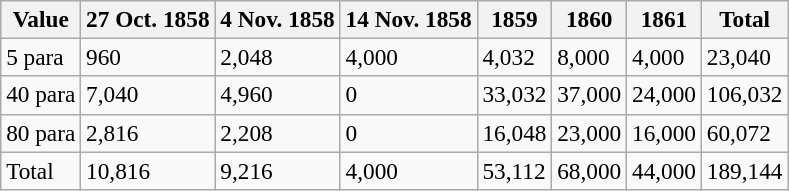<table class="wikitable" style="font-size:97%;">
<tr>
<th>Value</th>
<th>27 Oct. 1858</th>
<th>4 Nov. 1858</th>
<th>14 Nov. 1858</th>
<th>1859</th>
<th>1860</th>
<th>1861</th>
<th>Total</th>
</tr>
<tr>
<td>5 para</td>
<td>960</td>
<td>2,048</td>
<td>4,000</td>
<td>4,032</td>
<td>8,000</td>
<td>4,000</td>
<td>23,040</td>
</tr>
<tr>
<td>40 para</td>
<td>7,040</td>
<td>4,960</td>
<td>0</td>
<td>33,032</td>
<td>37,000</td>
<td>24,000</td>
<td>106,032</td>
</tr>
<tr>
<td>80 para</td>
<td>2,816</td>
<td>2,208</td>
<td>0</td>
<td>16,048</td>
<td>23,000</td>
<td>16,000</td>
<td>60,072</td>
</tr>
<tr>
<td>Total</td>
<td>10,816</td>
<td>9,216</td>
<td>4,000</td>
<td>53,112</td>
<td>68,000</td>
<td>44,000</td>
<td>189,144</td>
</tr>
</table>
